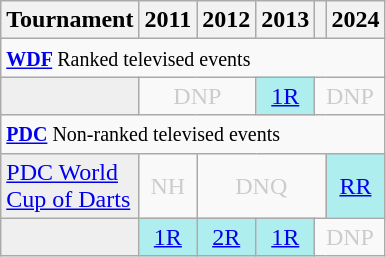<table class="wikitable" style="width:20%; margin:0">
<tr>
<th>Tournament</th>
<th>2011</th>
<th>2012</th>
<th>2013</th>
<th></th>
<th>2024</th>
</tr>
<tr>
<td colspan="6" style="text-align:left"><small><strong><a href='#'>WDF</a> </strong>Ranked televised events</small></td>
</tr>
<tr>
<td style="background:#efefef;"></td>
<td colspan="2" style="text-align:center; color:#ccc;">DNP</td>
<td style="text-align:center; background:#afeeee;"><a href='#'>1R</a></td>
<td colspan="2" style="text-align:center; color:#ccc;">DNP</td>
</tr>
<tr>
<td colspan="6" style="text-align:left"><small><strong><a href='#'>PDC</a> </strong>Non-ranked televised events</small></td>
</tr>
<tr>
<td style="background:#efefef;"><a href='#'>PDC World Cup of Darts</a></td>
<td colspan="1" style="text-align:center; color:#ccc;">NH</td>
<td colspan="3" style="text-align:center; color:#ccc;">DNQ</td>
<td style="text-align:center; background:#afeeee;"><a href='#'>RR</a></td>
</tr>
<tr>
<td style="background:#efefef;"></td>
<td style="text-align:center; background:#afeeee;"><a href='#'>1R</a></td>
<td style="text-align:center; background:#afeeee;"><a href='#'>2R</a></td>
<td style="text-align:center; background:#afeeee;"><a href='#'>1R</a></td>
<td colspan="3" style="text-align:center; color:#ccc;">DNP</td>
</tr>
</table>
